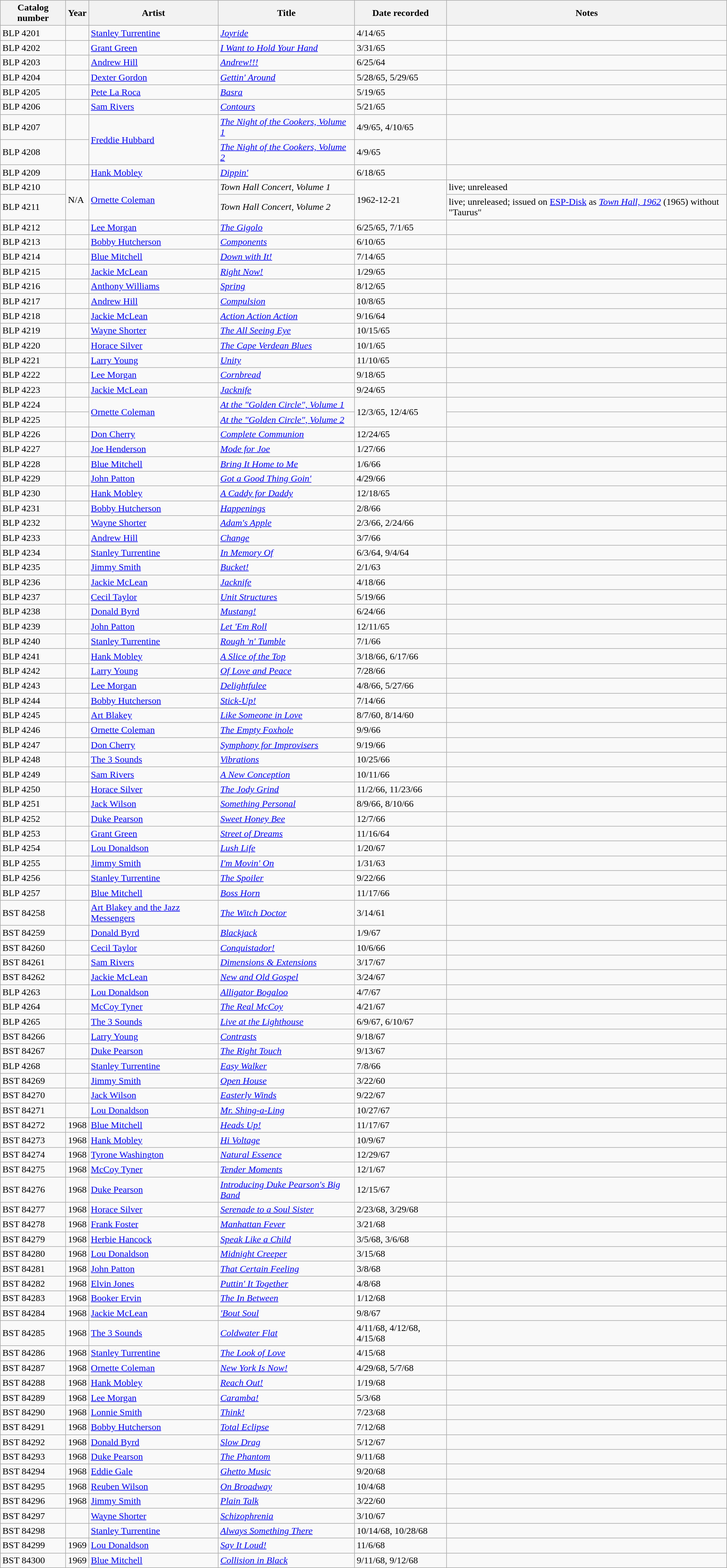<table class="wikitable sortable" align="center" bgcolor="#CCCCCC" |>
<tr>
<th>Catalog number</th>
<th>Year</th>
<th>Artist</th>
<th>Title</th>
<th>Date recorded</th>
<th>Notes</th>
</tr>
<tr>
<td>BLP 4201</td>
<td></td>
<td><a href='#'>Stanley Turrentine</a></td>
<td><em><a href='#'>Joyride</a></em></td>
<td>4/14/65</td>
<td></td>
</tr>
<tr>
<td>BLP 4202</td>
<td></td>
<td><a href='#'>Grant Green</a></td>
<td><em><a href='#'>I Want to Hold Your Hand</a></em></td>
<td>3/31/65</td>
<td></td>
</tr>
<tr>
<td>BLP 4203</td>
<td></td>
<td><a href='#'>Andrew Hill</a></td>
<td><em><a href='#'>Andrew!!!</a></em></td>
<td>6/25/64</td>
<td></td>
</tr>
<tr>
<td>BLP 4204</td>
<td></td>
<td><a href='#'>Dexter Gordon</a></td>
<td><em><a href='#'>Gettin' Around</a></em></td>
<td>5/28/65, 5/29/65</td>
<td></td>
</tr>
<tr>
<td>BLP 4205</td>
<td></td>
<td><a href='#'>Pete La Roca</a></td>
<td><em><a href='#'>Basra</a></em></td>
<td>5/19/65</td>
<td></td>
</tr>
<tr>
<td>BLP 4206</td>
<td></td>
<td><a href='#'>Sam Rivers</a></td>
<td><em><a href='#'>Contours</a></em></td>
<td>5/21/65</td>
<td></td>
</tr>
<tr>
<td>BLP 4207</td>
<td></td>
<td rowspan="2"><a href='#'>Freddie Hubbard</a></td>
<td><em><a href='#'>The Night of the Cookers, Volume 1</a></em></td>
<td>4/9/65, 4/10/65</td>
<td></td>
</tr>
<tr>
<td>BLP 4208</td>
<td></td>
<td><em><a href='#'>The Night of the Cookers, Volume 2</a></em></td>
<td>4/9/65</td>
<td></td>
</tr>
<tr>
<td>BLP 4209</td>
<td></td>
<td><a href='#'>Hank Mobley</a></td>
<td><em><a href='#'>Dippin'</a></em></td>
<td>6/18/65</td>
<td></td>
</tr>
<tr>
<td>BLP 4210</td>
<td rowspan="2">N/A</td>
<td rowspan="2"><a href='#'>Ornette Coleman</a></td>
<td><em>Town Hall Concert, Volume 1</em></td>
<td rowspan="2">1962-12-21</td>
<td>live; unreleased</td>
</tr>
<tr>
<td>BLP 4211</td>
<td><em>Town Hall Concert, Volume 2</em></td>
<td>live; unreleased; issued on <a href='#'>ESP-Disk</a> as <em><a href='#'>Town Hall, 1962</a></em> (1965) without "Taurus"</td>
</tr>
<tr>
<td>BLP 4212</td>
<td></td>
<td><a href='#'>Lee Morgan</a></td>
<td><em><a href='#'>The Gigolo</a></em></td>
<td>6/25/65, 7/1/65</td>
<td></td>
</tr>
<tr>
<td>BLP 4213</td>
<td></td>
<td><a href='#'>Bobby Hutcherson</a></td>
<td><em><a href='#'>Components</a></em></td>
<td>6/10/65</td>
<td></td>
</tr>
<tr>
<td>BLP 4214</td>
<td></td>
<td><a href='#'>Blue Mitchell</a></td>
<td><em><a href='#'>Down with It!</a></em></td>
<td>7/14/65</td>
<td></td>
</tr>
<tr>
<td>BLP 4215</td>
<td></td>
<td><a href='#'>Jackie McLean</a></td>
<td><em><a href='#'>Right Now!</a></em></td>
<td>1/29/65</td>
<td></td>
</tr>
<tr>
<td>BLP 4216</td>
<td></td>
<td><a href='#'>Anthony Williams</a></td>
<td><em><a href='#'>Spring</a></em></td>
<td>8/12/65</td>
<td></td>
</tr>
<tr>
<td>BLP 4217</td>
<td></td>
<td><a href='#'>Andrew Hill</a></td>
<td><em><a href='#'>Compulsion</a></em></td>
<td>10/8/65</td>
<td></td>
</tr>
<tr>
<td>BLP 4218</td>
<td></td>
<td><a href='#'>Jackie McLean</a></td>
<td><em><a href='#'>Action Action Action</a></em></td>
<td>9/16/64</td>
<td></td>
</tr>
<tr>
<td>BLP 4219</td>
<td></td>
<td><a href='#'>Wayne Shorter</a></td>
<td><em><a href='#'>The All Seeing Eye</a></em></td>
<td>10/15/65</td>
<td></td>
</tr>
<tr>
<td>BLP 4220</td>
<td></td>
<td><a href='#'>Horace Silver</a></td>
<td><em><a href='#'>The Cape Verdean Blues</a></em></td>
<td>10/1/65</td>
<td></td>
</tr>
<tr>
<td>BLP 4221</td>
<td></td>
<td><a href='#'>Larry Young</a></td>
<td><em><a href='#'>Unity</a></em></td>
<td>11/10/65</td>
<td></td>
</tr>
<tr>
<td>BLP 4222</td>
<td></td>
<td><a href='#'>Lee Morgan</a></td>
<td><em><a href='#'>Cornbread</a></em></td>
<td>9/18/65</td>
<td></td>
</tr>
<tr>
<td>BLP 4223</td>
<td></td>
<td><a href='#'>Jackie McLean</a></td>
<td><em><a href='#'>Jacknife</a></em></td>
<td>9/24/65</td>
<td></td>
</tr>
<tr>
<td>BLP 4224</td>
<td></td>
<td rowspan="2"><a href='#'>Ornette Coleman</a></td>
<td><em><a href='#'>At the "Golden Circle", Volume 1</a></em></td>
<td rowspan="2">12/3/65, 12/4/65</td>
<td></td>
</tr>
<tr>
<td>BLP 4225</td>
<td></td>
<td><em><a href='#'>At the "Golden Circle", Volume 2</a></em></td>
<td></td>
</tr>
<tr>
<td>BLP 4226</td>
<td></td>
<td><a href='#'>Don Cherry</a></td>
<td><em><a href='#'>Complete Communion</a></em></td>
<td>12/24/65</td>
<td></td>
</tr>
<tr>
<td>BLP 4227</td>
<td></td>
<td><a href='#'>Joe Henderson</a></td>
<td><em><a href='#'>Mode for Joe</a></em></td>
<td>1/27/66</td>
<td></td>
</tr>
<tr>
<td>BLP 4228</td>
<td></td>
<td><a href='#'>Blue Mitchell</a></td>
<td><em><a href='#'>Bring It Home to Me</a></em></td>
<td>1/6/66</td>
<td></td>
</tr>
<tr>
<td>BLP 4229</td>
<td></td>
<td><a href='#'>John Patton</a></td>
<td><em><a href='#'>Got a Good Thing Goin'</a></em></td>
<td>4/29/66</td>
<td></td>
</tr>
<tr>
<td>BLP 4230</td>
<td></td>
<td><a href='#'>Hank Mobley</a></td>
<td><em><a href='#'>A Caddy for Daddy</a></em></td>
<td>12/18/65</td>
<td></td>
</tr>
<tr>
<td>BLP 4231</td>
<td></td>
<td><a href='#'>Bobby Hutcherson</a></td>
<td><em><a href='#'>Happenings</a></em></td>
<td>2/8/66</td>
<td></td>
</tr>
<tr>
<td>BLP 4232</td>
<td></td>
<td><a href='#'>Wayne Shorter</a></td>
<td><em><a href='#'>Adam's Apple</a></em></td>
<td>2/3/66, 2/24/66</td>
<td></td>
</tr>
<tr>
<td>BLP 4233</td>
<td></td>
<td><a href='#'>Andrew Hill</a></td>
<td><em><a href='#'>Change</a></em></td>
<td>3/7/66</td>
<td></td>
</tr>
<tr>
<td>BLP 4234</td>
<td></td>
<td><a href='#'>Stanley Turrentine</a></td>
<td><em><a href='#'>In Memory Of</a></em></td>
<td>6/3/64, 9/4/64</td>
<td></td>
</tr>
<tr>
<td>BLP 4235</td>
<td></td>
<td><a href='#'>Jimmy Smith</a></td>
<td><em><a href='#'>Bucket!</a></em></td>
<td>2/1/63</td>
<td></td>
</tr>
<tr>
<td>BLP 4236</td>
<td></td>
<td><a href='#'>Jackie McLean</a></td>
<td><em><a href='#'>Jacknife</a></em></td>
<td>4/18/66</td>
<td></td>
</tr>
<tr>
<td>BLP 4237</td>
<td></td>
<td><a href='#'>Cecil Taylor</a></td>
<td><em><a href='#'>Unit Structures</a></em></td>
<td>5/19/66</td>
<td></td>
</tr>
<tr>
<td>BLP 4238</td>
<td></td>
<td><a href='#'>Donald Byrd</a></td>
<td><em><a href='#'>Mustang!</a></em></td>
<td>6/24/66</td>
<td></td>
</tr>
<tr>
<td>BLP 4239</td>
<td></td>
<td><a href='#'>John Patton</a></td>
<td><em><a href='#'>Let 'Em Roll</a></em></td>
<td>12/11/65</td>
<td></td>
</tr>
<tr>
<td>BLP 4240</td>
<td></td>
<td><a href='#'>Stanley Turrentine</a></td>
<td><em><a href='#'>Rough 'n' Tumble</a></em></td>
<td>7/1/66</td>
<td></td>
</tr>
<tr>
<td>BLP 4241</td>
<td></td>
<td><a href='#'>Hank Mobley</a></td>
<td><em><a href='#'>A Slice of the Top</a></em></td>
<td>3/18/66, 6/17/66</td>
<td></td>
</tr>
<tr>
<td>BLP 4242</td>
<td></td>
<td><a href='#'>Larry Young</a></td>
<td><em><a href='#'>Of Love and Peace</a></em></td>
<td>7/28/66</td>
<td></td>
</tr>
<tr>
<td>BLP 4243</td>
<td></td>
<td><a href='#'>Lee Morgan</a></td>
<td><em><a href='#'>Delightfulee</a></em></td>
<td>4/8/66, 5/27/66</td>
<td></td>
</tr>
<tr>
<td>BLP 4244</td>
<td></td>
<td><a href='#'>Bobby Hutcherson</a></td>
<td><em><a href='#'>Stick-Up!</a></em></td>
<td>7/14/66</td>
<td></td>
</tr>
<tr>
<td>BLP 4245</td>
<td></td>
<td><a href='#'>Art Blakey</a></td>
<td><em><a href='#'>Like Someone in Love</a></em></td>
<td>8/7/60, 8/14/60</td>
<td></td>
</tr>
<tr>
<td>BLP 4246</td>
<td></td>
<td><a href='#'>Ornette Coleman</a></td>
<td><em><a href='#'>The Empty Foxhole</a></em></td>
<td>9/9/66</td>
<td></td>
</tr>
<tr>
<td>BLP 4247</td>
<td></td>
<td><a href='#'>Don Cherry</a></td>
<td><em><a href='#'>Symphony for Improvisers</a></em></td>
<td>9/19/66</td>
<td></td>
</tr>
<tr>
<td>BLP 4248</td>
<td></td>
<td><a href='#'>The 3 Sounds</a></td>
<td><em><a href='#'>Vibrations</a></em></td>
<td>10/25/66</td>
<td></td>
</tr>
<tr>
<td>BLP 4249</td>
<td></td>
<td><a href='#'>Sam Rivers</a></td>
<td><em><a href='#'>A New Conception</a></em></td>
<td>10/11/66</td>
<td></td>
</tr>
<tr>
<td>BLP 4250</td>
<td></td>
<td><a href='#'>Horace Silver</a></td>
<td><em><a href='#'>The Jody Grind</a></em></td>
<td>11/2/66, 11/23/66</td>
<td></td>
</tr>
<tr>
<td>BLP 4251</td>
<td></td>
<td><a href='#'>Jack Wilson</a></td>
<td><em><a href='#'>Something Personal</a></em></td>
<td>8/9/66, 8/10/66</td>
<td></td>
</tr>
<tr>
<td>BLP 4252</td>
<td></td>
<td><a href='#'>Duke Pearson</a></td>
<td><em><a href='#'>Sweet Honey Bee</a></em></td>
<td>12/7/66</td>
<td></td>
</tr>
<tr>
<td>BLP 4253</td>
<td></td>
<td><a href='#'>Grant Green</a></td>
<td><em><a href='#'>Street of Dreams</a></em></td>
<td>11/16/64</td>
<td></td>
</tr>
<tr>
<td>BLP 4254</td>
<td></td>
<td><a href='#'>Lou Donaldson</a></td>
<td><em><a href='#'>Lush Life</a></em></td>
<td>1/20/67</td>
<td></td>
</tr>
<tr>
<td>BLP 4255</td>
<td></td>
<td><a href='#'>Jimmy Smith</a></td>
<td><em><a href='#'>I'm Movin' On</a></em></td>
<td>1/31/63</td>
<td></td>
</tr>
<tr>
<td>BLP 4256</td>
<td></td>
<td><a href='#'>Stanley Turrentine</a></td>
<td><em><a href='#'>The Spoiler</a></em></td>
<td>9/22/66</td>
<td></td>
</tr>
<tr>
<td>BLP 4257</td>
<td></td>
<td><a href='#'>Blue Mitchell</a></td>
<td><em><a href='#'>Boss Horn</a></em></td>
<td>11/17/66</td>
<td></td>
</tr>
<tr>
<td>BST 84258</td>
<td></td>
<td><a href='#'>Art Blakey and the Jazz Messengers</a></td>
<td><em><a href='#'>The Witch Doctor</a></em></td>
<td>3/14/61</td>
<td></td>
</tr>
<tr>
<td>BST 84259</td>
<td></td>
<td><a href='#'>Donald Byrd</a></td>
<td><em><a href='#'>Blackjack</a></em></td>
<td>1/9/67</td>
<td></td>
</tr>
<tr>
<td>BST 84260</td>
<td></td>
<td><a href='#'>Cecil Taylor</a></td>
<td><em><a href='#'>Conquistador!</a></em></td>
<td>10/6/66</td>
<td></td>
</tr>
<tr>
<td>BST 84261</td>
<td></td>
<td><a href='#'>Sam Rivers</a></td>
<td><em><a href='#'>Dimensions & Extensions</a></em></td>
<td>3/17/67</td>
<td></td>
</tr>
<tr>
<td>BST 84262</td>
<td></td>
<td><a href='#'>Jackie McLean</a></td>
<td><em><a href='#'>New and Old Gospel</a></em></td>
<td>3/24/67</td>
<td></td>
</tr>
<tr>
<td>BLP 4263</td>
<td></td>
<td><a href='#'>Lou Donaldson</a></td>
<td><em><a href='#'>Alligator Bogaloo</a></em></td>
<td>4/7/67</td>
<td></td>
</tr>
<tr>
<td>BLP 4264</td>
<td></td>
<td><a href='#'>McCoy Tyner</a></td>
<td><em><a href='#'>The Real McCoy</a></em></td>
<td>4/21/67</td>
<td></td>
</tr>
<tr>
<td>BLP 4265</td>
<td></td>
<td><a href='#'>The 3 Sounds</a></td>
<td><em><a href='#'>Live at the Lighthouse</a></em></td>
<td>6/9/67, 6/10/67</td>
<td></td>
</tr>
<tr>
<td>BST 84266</td>
<td></td>
<td><a href='#'>Larry Young</a></td>
<td><em><a href='#'>Contrasts</a></em></td>
<td>9/18/67</td>
<td></td>
</tr>
<tr>
<td>BST 84267</td>
<td></td>
<td><a href='#'>Duke Pearson</a></td>
<td><em><a href='#'>The Right Touch</a></em></td>
<td>9/13/67</td>
<td></td>
</tr>
<tr>
<td>BLP 4268</td>
<td></td>
<td><a href='#'>Stanley Turrentine</a></td>
<td><em><a href='#'>Easy Walker</a></em></td>
<td>7/8/66</td>
<td></td>
</tr>
<tr>
<td>BST 84269</td>
<td></td>
<td><a href='#'>Jimmy Smith</a></td>
<td><em><a href='#'>Open House</a></em></td>
<td>3/22/60</td>
<td></td>
</tr>
<tr>
<td>BST 84270</td>
<td></td>
<td><a href='#'>Jack Wilson</a></td>
<td><em><a href='#'>Easterly Winds</a></em></td>
<td>9/22/67</td>
<td></td>
</tr>
<tr>
<td>BST 84271</td>
<td></td>
<td><a href='#'>Lou Donaldson</a></td>
<td><em><a href='#'>Mr. Shing-a-Ling</a></em></td>
<td>10/27/67</td>
<td></td>
</tr>
<tr>
<td>BST 84272</td>
<td>1968</td>
<td><a href='#'>Blue Mitchell</a></td>
<td><em><a href='#'>Heads Up!</a></em></td>
<td>11/17/67</td>
<td></td>
</tr>
<tr>
<td>BST 84273</td>
<td>1968</td>
<td><a href='#'>Hank Mobley</a></td>
<td><em><a href='#'>Hi Voltage</a></em></td>
<td>10/9/67</td>
<td></td>
</tr>
<tr>
<td>BST 84274</td>
<td>1968</td>
<td><a href='#'>Tyrone Washington</a></td>
<td><em><a href='#'>Natural Essence</a></em></td>
<td>12/29/67</td>
<td></td>
</tr>
<tr>
<td>BST 84275</td>
<td>1968</td>
<td><a href='#'>McCoy Tyner</a></td>
<td><em><a href='#'>Tender Moments</a></em></td>
<td>12/1/67</td>
<td></td>
</tr>
<tr>
<td>BST 84276</td>
<td>1968</td>
<td><a href='#'>Duke Pearson</a></td>
<td><em><a href='#'>Introducing Duke Pearson's Big Band</a></em></td>
<td>12/15/67</td>
<td></td>
</tr>
<tr>
<td>BST 84277</td>
<td>1968</td>
<td><a href='#'>Horace Silver</a></td>
<td><em><a href='#'>Serenade to a Soul Sister</a></em></td>
<td>2/23/68, 3/29/68</td>
<td></td>
</tr>
<tr>
<td>BST 84278</td>
<td>1968</td>
<td><a href='#'>Frank Foster</a></td>
<td><em><a href='#'>Manhattan Fever</a></em></td>
<td>3/21/68</td>
<td></td>
</tr>
<tr>
<td>BST 84279</td>
<td>1968</td>
<td><a href='#'>Herbie Hancock</a></td>
<td><em><a href='#'>Speak Like a Child</a></em></td>
<td>3/5/68, 3/6/68</td>
<td></td>
</tr>
<tr>
<td>BST 84280</td>
<td>1968</td>
<td><a href='#'>Lou Donaldson</a></td>
<td><em><a href='#'>Midnight Creeper</a></em></td>
<td>3/15/68</td>
<td></td>
</tr>
<tr>
<td>BST 84281</td>
<td>1968</td>
<td><a href='#'>John Patton</a></td>
<td><em><a href='#'>That Certain Feeling</a></em></td>
<td>3/8/68</td>
<td></td>
</tr>
<tr>
<td>BST 84282</td>
<td>1968</td>
<td><a href='#'>Elvin Jones</a></td>
<td><em><a href='#'>Puttin' It Together</a></em></td>
<td>4/8/68</td>
<td></td>
</tr>
<tr>
<td>BST 84283</td>
<td>1968</td>
<td><a href='#'>Booker Ervin</a></td>
<td><em><a href='#'>The In Between</a></em></td>
<td>1/12/68</td>
<td></td>
</tr>
<tr>
<td>BST 84284</td>
<td>1968</td>
<td><a href='#'>Jackie McLean</a></td>
<td><em><a href='#'>'Bout Soul</a></em></td>
<td>9/8/67</td>
<td></td>
</tr>
<tr>
<td>BST 84285</td>
<td>1968</td>
<td><a href='#'>The 3 Sounds</a></td>
<td><em><a href='#'>Coldwater Flat</a></em></td>
<td>4/11/68, 4/12/68, 4/15/68</td>
<td></td>
</tr>
<tr>
<td>BST 84286</td>
<td>1968</td>
<td><a href='#'>Stanley Turrentine</a></td>
<td><em><a href='#'>The Look of Love</a></em></td>
<td>4/15/68</td>
<td></td>
</tr>
<tr>
<td>BST 84287</td>
<td>1968</td>
<td><a href='#'>Ornette Coleman</a></td>
<td><em><a href='#'>New York Is Now!</a></em></td>
<td>4/29/68, 5/7/68</td>
<td></td>
</tr>
<tr>
<td>BST 84288</td>
<td>1968</td>
<td><a href='#'>Hank Mobley</a></td>
<td><em><a href='#'>Reach Out!</a></em></td>
<td>1/19/68</td>
<td></td>
</tr>
<tr>
<td>BST 84289</td>
<td>1968</td>
<td><a href='#'>Lee Morgan</a></td>
<td><em><a href='#'>Caramba!</a></em></td>
<td>5/3/68</td>
<td></td>
</tr>
<tr>
<td>BST 84290</td>
<td>1968</td>
<td><a href='#'>Lonnie Smith</a></td>
<td><em><a href='#'>Think!</a></em></td>
<td>7/23/68</td>
<td></td>
</tr>
<tr>
<td>BST 84291</td>
<td>1968</td>
<td><a href='#'>Bobby Hutcherson</a></td>
<td><em><a href='#'>Total Eclipse</a></em></td>
<td>7/12/68</td>
<td></td>
</tr>
<tr>
<td>BST 84292</td>
<td>1968</td>
<td><a href='#'>Donald Byrd</a></td>
<td><em><a href='#'>Slow Drag</a></em></td>
<td>5/12/67</td>
<td></td>
</tr>
<tr>
<td>BST 84293</td>
<td>1968</td>
<td><a href='#'>Duke Pearson</a></td>
<td><em><a href='#'>The Phantom</a></em></td>
<td>9/11/68</td>
<td></td>
</tr>
<tr>
<td>BST 84294</td>
<td>1968</td>
<td><a href='#'>Eddie Gale</a></td>
<td><em><a href='#'>Ghetto Music</a></em></td>
<td>9/20/68</td>
<td></td>
</tr>
<tr>
<td>BST 84295</td>
<td>1968</td>
<td><a href='#'>Reuben Wilson</a></td>
<td><em><a href='#'>On Broadway</a></em></td>
<td>10/4/68</td>
<td></td>
</tr>
<tr>
<td>BST 84296</td>
<td>1968</td>
<td><a href='#'>Jimmy Smith</a></td>
<td><em><a href='#'>Plain Talk</a></em></td>
<td>3/22/60</td>
<td></td>
</tr>
<tr>
<td>BST 84297</td>
<td></td>
<td><a href='#'>Wayne Shorter</a></td>
<td><em><a href='#'>Schizophrenia</a></em></td>
<td>3/10/67</td>
<td></td>
</tr>
<tr>
<td>BST 84298</td>
<td></td>
<td><a href='#'>Stanley Turrentine</a></td>
<td><em><a href='#'>Always Something There</a></em></td>
<td>10/14/68, 10/28/68</td>
<td></td>
</tr>
<tr>
<td>BST 84299</td>
<td>1969</td>
<td><a href='#'>Lou Donaldson</a></td>
<td><em><a href='#'>Say It Loud!</a></em></td>
<td>11/6/68</td>
<td></td>
</tr>
<tr>
<td>BST 84300</td>
<td>1969</td>
<td><a href='#'>Blue Mitchell</a></td>
<td><em><a href='#'>Collision in Black</a></em></td>
<td>9/11/68, 9/12/68</td>
<td></td>
</tr>
</table>
